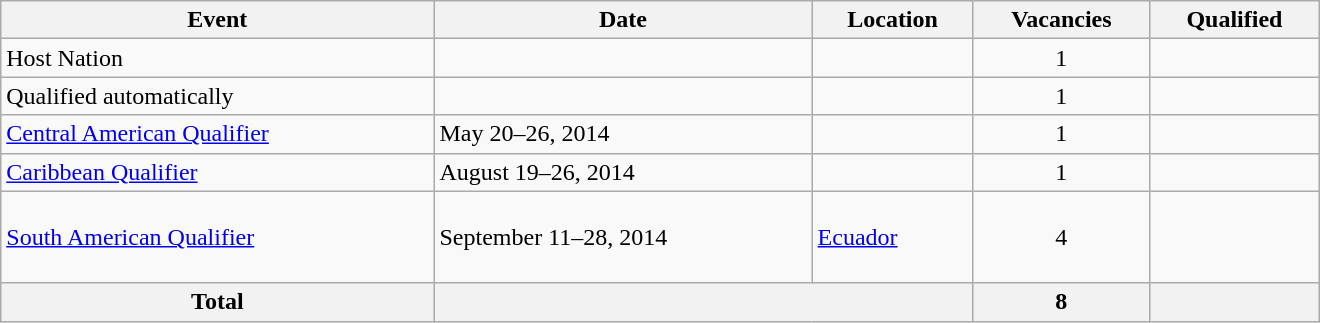<table class="wikitable" width=880>
<tr>
<th>Event</th>
<th>Date</th>
<th>Location</th>
<th>Vacancies</th>
<th>Qualified</th>
</tr>
<tr>
<td>Host Nation</td>
<td></td>
<td></td>
<td align=center>1</td>
<td></td>
</tr>
<tr>
<td>Qualified automatically</td>
<td></td>
<td></td>
<td align=center>1</td>
<td></td>
</tr>
<tr>
<td><a href='#'>Central American Qualifier</a></td>
<td>May 20–26, 2014</td>
<td></td>
<td align=center>1</td>
<td></td>
</tr>
<tr>
<td><a href='#'>Caribbean Qualifier</a></td>
<td>August 19–26, 2014</td>
<td></td>
<td align=center>1</td>
<td></td>
</tr>
<tr>
<td><a href='#'>South American Qualifier</a></td>
<td>September 11–28, 2014</td>
<td> <a href='#'>Ecuador</a></td>
<td align=center>4</td>
<td><br><br><br></td>
</tr>
<tr>
<th>Total</th>
<th colspan="2"></th>
<th>8</th>
<th></th>
</tr>
</table>
